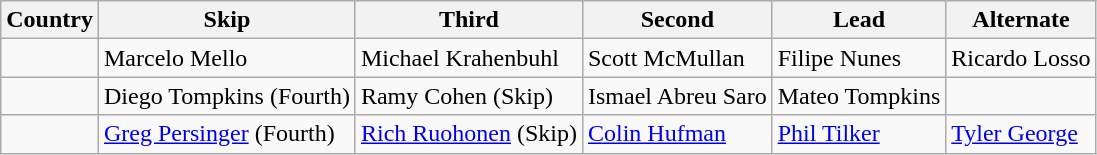<table class="wikitable">
<tr>
<th>Country</th>
<th>Skip</th>
<th>Third</th>
<th>Second</th>
<th>Lead</th>
<th>Alternate</th>
</tr>
<tr>
<td></td>
<td>Marcelo Mello</td>
<td>Michael Krahenbuhl</td>
<td>Scott McMullan</td>
<td>Filipe Nunes</td>
<td>Ricardo Losso</td>
</tr>
<tr>
<td></td>
<td>Diego Tompkins (Fourth)</td>
<td>Ramy Cohen (Skip)</td>
<td>Ismael Abreu Saro</td>
<td>Mateo Tompkins</td>
<td></td>
</tr>
<tr>
<td></td>
<td><a href='#'>Greg Persinger</a> (Fourth)</td>
<td><a href='#'>Rich Ruohonen</a> (Skip)</td>
<td><a href='#'>Colin Hufman</a></td>
<td><a href='#'>Phil Tilker</a></td>
<td><a href='#'>Tyler George</a></td>
</tr>
</table>
